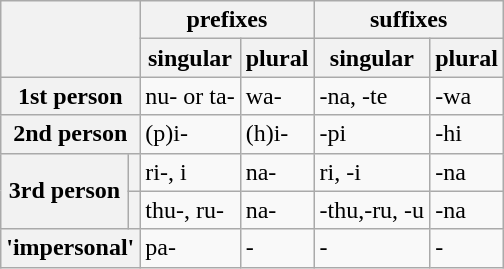<table class="wikitable">
<tr>
<th rowspan="2" colspan="2"></th>
<th colspan="2">prefixes</th>
<th colspan="2">suffixes</th>
</tr>
<tr>
<th>singular</th>
<th>plural</th>
<th>singular</th>
<th>plural</th>
</tr>
<tr>
<th colspan="2">1st person</th>
<td>nu- or ta-</td>
<td>wa-</td>
<td>-na, -te</td>
<td>-wa</td>
</tr>
<tr>
<th colspan="2">2nd person</th>
<td>(p)i-</td>
<td>(h)i-</td>
<td>-pi</td>
<td>-hi</td>
</tr>
<tr>
<th rowspan="2">3rd person</th>
<th></th>
<td>ri-, i</td>
<td>na-</td>
<td>ri, -i</td>
<td>-na</td>
</tr>
<tr>
<th></th>
<td>thu-, ru-</td>
<td>na-</td>
<td>-thu,-ru, -u</td>
<td>-na</td>
</tr>
<tr>
<th colspan="2">'impersonal'</th>
<td>pa-</td>
<td>-</td>
<td>-</td>
<td>-</td>
</tr>
</table>
